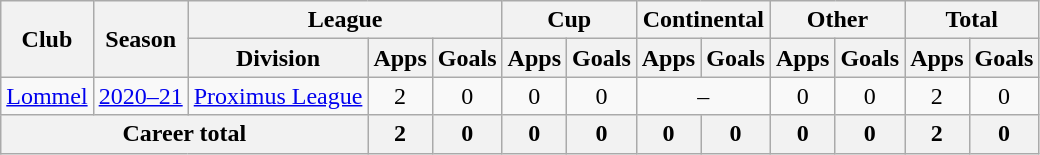<table class="wikitable" style="text-align: center">
<tr>
<th rowspan="2">Club</th>
<th rowspan="2">Season</th>
<th colspan="3">League</th>
<th colspan="2">Cup</th>
<th colspan="2">Continental</th>
<th colspan="2">Other</th>
<th colspan="2">Total</th>
</tr>
<tr>
<th>Division</th>
<th>Apps</th>
<th>Goals</th>
<th>Apps</th>
<th>Goals</th>
<th>Apps</th>
<th>Goals</th>
<th>Apps</th>
<th>Goals</th>
<th>Apps</th>
<th>Goals</th>
</tr>
<tr>
<td><a href='#'>Lommel</a></td>
<td><a href='#'>2020–21</a></td>
<td><a href='#'>Proximus League</a></td>
<td>2</td>
<td>0</td>
<td>0</td>
<td>0</td>
<td colspan="2">–</td>
<td>0</td>
<td>0</td>
<td>2</td>
<td>0</td>
</tr>
<tr>
<th colspan="3"><strong>Career total</strong></th>
<th>2</th>
<th>0</th>
<th>0</th>
<th>0</th>
<th>0</th>
<th>0</th>
<th>0</th>
<th>0</th>
<th>2</th>
<th>0</th>
</tr>
</table>
